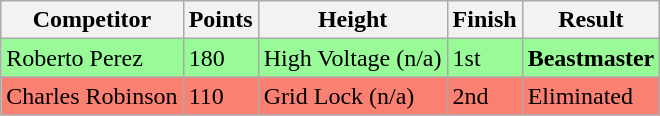<table class="wikitable sortable">
<tr>
<th>Competitor</th>
<th>Points</th>
<th>Height</th>
<th>Finish</th>
<th>Result</th>
</tr>
<tr style="background-color:#98fb98">
<td> Roberto Perez</td>
<td>180</td>
<td>High Voltage (n/a)</td>
<td>1st</td>
<td><strong>Beastmaster</strong></td>
</tr>
<tr style="background-color:#fa8072">
<td> Charles Robinson</td>
<td>110</td>
<td>Grid Lock (n/a)</td>
<td>2nd</td>
<td>Eliminated</td>
</tr>
</table>
